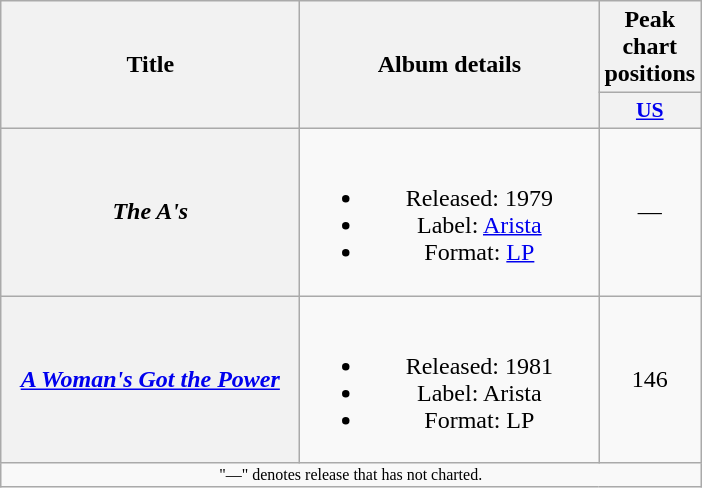<table class="wikitable plainrowheaders" style="text-align:center;" border="1">
<tr>
<th scope="col" rowspan="2" style="width:12em;">Title</th>
<th scope="col" rowspan="2" style="width:12em;">Album details</th>
<th scope="col" colspan="2">Peak chart positions</th>
</tr>
<tr>
<th style="width:3em; font-size:90%;"><a href='#'>US</a></th>
</tr>
<tr>
<th scope="row"><em>The A's</em></th>
<td><br><ul><li>Released: 1979</li><li>Label: <a href='#'>Arista</a></li><li>Format: <a href='#'>LP</a></li></ul></td>
<td>—</td>
</tr>
<tr>
<th scope="row"><em><a href='#'>A Woman's Got the Power</a></em></th>
<td><br><ul><li>Released: 1981</li><li>Label: Arista</li><li>Format: LP</li></ul></td>
<td>146</td>
</tr>
<tr>
<td colspan="12" style="font-size: 8pt">"—" denotes release that has not charted.</td>
</tr>
</table>
